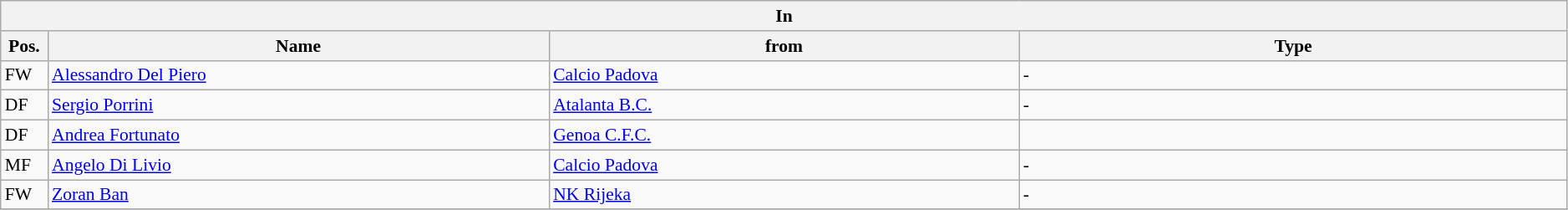<table class="wikitable" style="font-size:90%;width:99%;">
<tr>
<th colspan="4">In</th>
</tr>
<tr>
<th width=3%>Pos.</th>
<th width=32%>Name</th>
<th width=30%>from</th>
<th width=35%>Type</th>
</tr>
<tr>
<td>FW</td>
<td><a href='#'>Alessandro Del Piero</a></td>
<td><a href='#'>Calcio Padova</a></td>
<td>-</td>
</tr>
<tr>
<td>DF</td>
<td><a href='#'>Sergio Porrini</a></td>
<td><a href='#'>Atalanta B.C.</a></td>
<td>-</td>
</tr>
<tr>
<td>DF</td>
<td><a href='#'>Andrea Fortunato</a></td>
<td><a href='#'>Genoa C.F.C.</a></td>
<td></td>
</tr>
<tr>
<td>MF</td>
<td><a href='#'>Angelo Di Livio</a></td>
<td><a href='#'>Calcio Padova</a></td>
<td>-</td>
</tr>
<tr>
<td>FW</td>
<td><a href='#'>Zoran Ban</a></td>
<td><a href='#'>NK Rijeka</a></td>
<td>-</td>
</tr>
<tr>
</tr>
</table>
